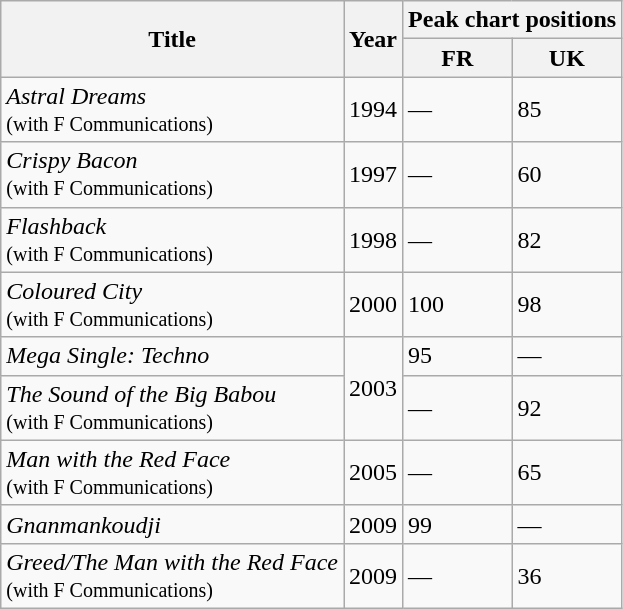<table class="wikitable">
<tr>
<th rowspan="2">Title</th>
<th rowspan="2">Year</th>
<th colspan="2">Peak chart positions</th>
</tr>
<tr>
<th>FR</th>
<th>UK</th>
</tr>
<tr>
<td><em>Astral Dreams</em><br><small>(with F Communications)</small></td>
<td>1994</td>
<td>—</td>
<td>85</td>
</tr>
<tr>
<td><em>Crispy Bacon</em><br><small>(with F Communications)</small></td>
<td>1997</td>
<td>—</td>
<td>60</td>
</tr>
<tr>
<td><em>Flashback</em><br><small>(with F Communications)</small></td>
<td>1998</td>
<td>—</td>
<td>82</td>
</tr>
<tr>
<td><em>Coloured City</em><br><small>(with F Communications)</small></td>
<td>2000</td>
<td>100</td>
<td>98</td>
</tr>
<tr>
<td><em>Mega Single: Techno</em></td>
<td rowspan="2">2003</td>
<td>95</td>
<td>—</td>
</tr>
<tr>
<td><em>The Sound of the Big Babou</em><br><small>(with F Communications)</small></td>
<td>—</td>
<td>92</td>
</tr>
<tr>
<td><em>Man with the Red Face</em><br><small>(with F Communications)</small></td>
<td>2005</td>
<td>—</td>
<td>65</td>
</tr>
<tr>
<td><em>Gnanmankoudji</em></td>
<td>2009</td>
<td>99</td>
<td>—</td>
</tr>
<tr>
<td><em>Greed/The Man with the Red Face</em><br><small>(with F Communications)</small></td>
<td>2009</td>
<td>—</td>
<td>36</td>
</tr>
</table>
